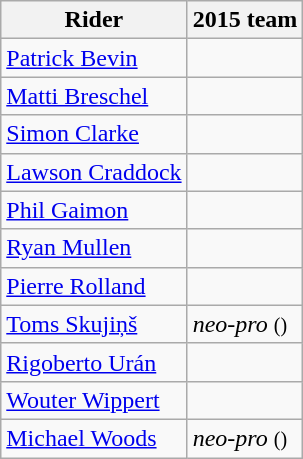<table class="wikitable">
<tr>
<th>Rider</th>
<th>2015 team</th>
</tr>
<tr>
<td><a href='#'>Patrick Bevin</a></td>
<td></td>
</tr>
<tr>
<td><a href='#'>Matti Breschel</a></td>
<td></td>
</tr>
<tr>
<td><a href='#'>Simon Clarke</a></td>
<td></td>
</tr>
<tr>
<td><a href='#'>Lawson Craddock</a></td>
<td></td>
</tr>
<tr>
<td><a href='#'>Phil Gaimon</a></td>
<td></td>
</tr>
<tr>
<td><a href='#'>Ryan Mullen</a></td>
<td></td>
</tr>
<tr>
<td><a href='#'>Pierre Rolland</a></td>
<td></td>
</tr>
<tr>
<td><a href='#'>Toms Skujiņš</a></td>
<td><em>neo-pro</em> <small>()</small></td>
</tr>
<tr>
<td><a href='#'>Rigoberto Urán</a></td>
<td></td>
</tr>
<tr>
<td><a href='#'>Wouter Wippert</a></td>
<td></td>
</tr>
<tr>
<td><a href='#'>Michael Woods</a></td>
<td><em>neo-pro</em> <small>()</small></td>
</tr>
</table>
